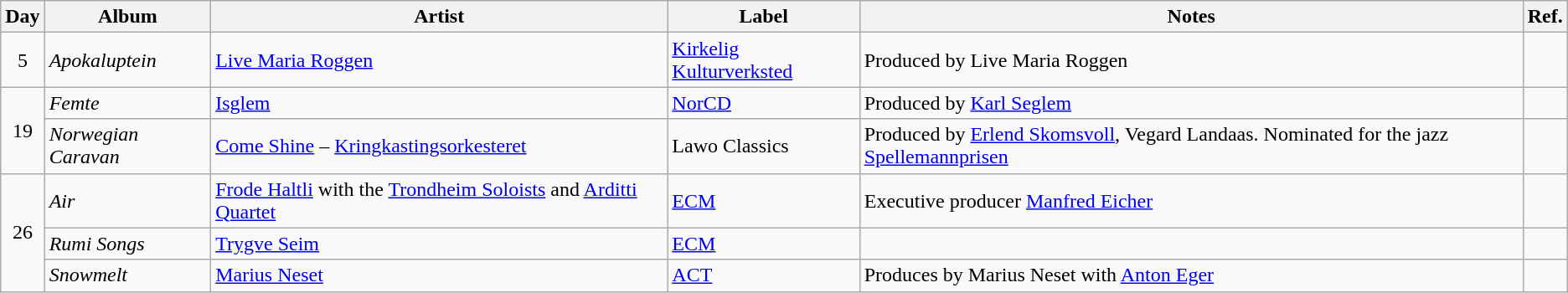<table class="wikitable">
<tr>
<th>Day</th>
<th>Album</th>
<th>Artist</th>
<th>Label</th>
<th>Notes</th>
<th>Ref.</th>
</tr>
<tr>
<td rowspan="1" style="text-align:center;">5</td>
<td><em>Apokaluptein</em></td>
<td><a href='#'>Live Maria Roggen</a></td>
<td><a href='#'>Kirkelig Kulturverksted</a></td>
<td>Produced by Live Maria Roggen</td>
<td style="text-align:center;"></td>
</tr>
<tr>
<td rowspan="2" style="text-align:center;">19</td>
<td><em>Femte</em></td>
<td><a href='#'>Isglem</a></td>
<td><a href='#'>NorCD</a></td>
<td>Produced by <a href='#'>Karl Seglem</a></td>
<td style="text-align:center;"></td>
</tr>
<tr>
<td><em>Norwegian Caravan</em></td>
<td><a href='#'>Come Shine</a> – <a href='#'>Kringkastingsorkesteret</a></td>
<td>Lawo Classics</td>
<td>Produced by <a href='#'>Erlend Skomsvoll</a>, Vegard Landaas. Nominated for the jazz <a href='#'>Spellemannprisen</a></td>
<td style="text-align:center;"></td>
</tr>
<tr>
<td rowspan="3" style="text-align:center;">26</td>
<td><em>Air</em></td>
<td><a href='#'>Frode Haltli</a> with the <a href='#'>Trondheim Soloists</a> and <a href='#'>Arditti Quartet</a></td>
<td><a href='#'>ECM</a></td>
<td>Executive producer <a href='#'>Manfred Eicher</a></td>
<td style="text-align:center;"></td>
</tr>
<tr>
<td><em>Rumi Songs</em></td>
<td><a href='#'>Trygve Seim</a></td>
<td><a href='#'>ECM</a></td>
<td></td>
<td style="text-align:center;"></td>
</tr>
<tr>
<td><em>Snowmelt</em></td>
<td><a href='#'>Marius Neset</a></td>
<td><a href='#'>ACT</a></td>
<td>Produces by Marius Neset with <a href='#'>Anton Eger</a></td>
<td style="text-align:center;"></td>
</tr>
</table>
